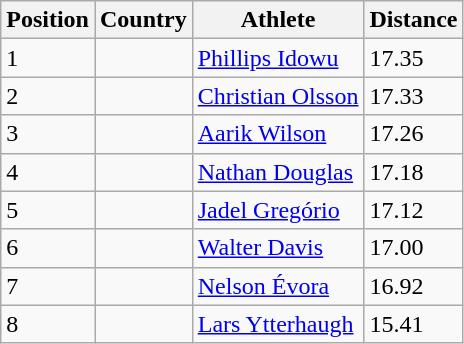<table class="wikitable">
<tr>
<th>Position</th>
<th>Country</th>
<th>Athlete</th>
<th>Distance</th>
</tr>
<tr>
<td>1</td>
<td></td>
<td><a href='#'>Phillips Idowu</a></td>
<td>17.35</td>
</tr>
<tr>
<td>2</td>
<td></td>
<td><a href='#'>Christian Olsson</a></td>
<td>17.33</td>
</tr>
<tr>
<td>3</td>
<td></td>
<td><a href='#'>Aarik Wilson</a></td>
<td>17.26</td>
</tr>
<tr>
<td>4</td>
<td></td>
<td><a href='#'>Nathan Douglas</a></td>
<td>17.18</td>
</tr>
<tr>
<td>5</td>
<td></td>
<td><a href='#'>Jadel Gregório</a></td>
<td>17.12</td>
</tr>
<tr>
<td>6</td>
<td></td>
<td><a href='#'>Walter Davis</a></td>
<td>17.00</td>
</tr>
<tr>
<td>7</td>
<td></td>
<td><a href='#'>Nelson Évora</a></td>
<td>16.92</td>
</tr>
<tr>
<td>8</td>
<td></td>
<td><a href='#'>Lars Ytterhaugh</a></td>
<td>15.41</td>
</tr>
</table>
